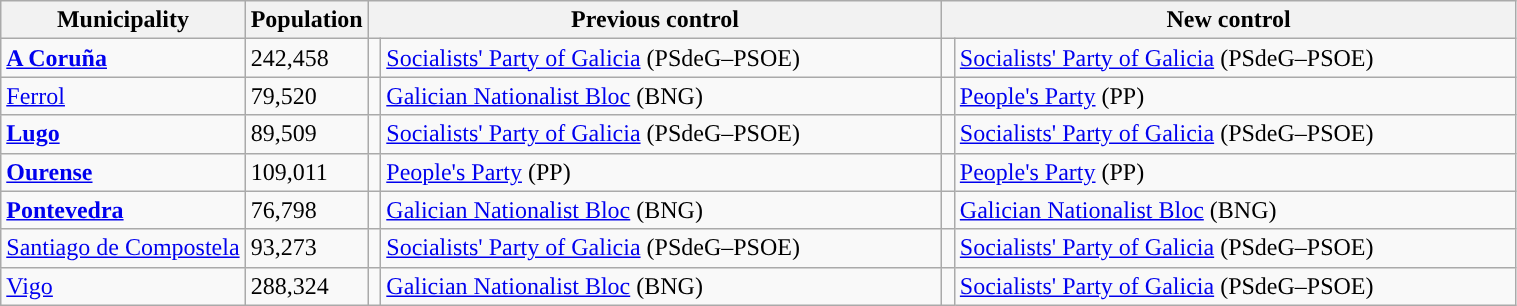<table class="wikitable sortable">
<tr>
<th>Municipality</th>
<th>Population</th>
<th colspan="2" style="width:375px;">Previous control</th>
<th colspan="2" style="width:375px;">New control</th>
</tr>
<tr>
<td><strong><a href='#'>A Coruña</a></strong></td>
<td>242,458</td>
<td width="1" style="color:inherit;background:"></td>
<td><a href='#'>Socialists' Party of Galicia</a> (PSdeG–PSOE)</td>
<td width="1" style="color:inherit;background:"></td>
<td><a href='#'>Socialists' Party of Galicia</a> (PSdeG–PSOE)</td>
</tr>
<tr>
<td><a href='#'>Ferrol</a></td>
<td>79,520</td>
<td style="color:inherit;background:"></td>
<td><a href='#'>Galician Nationalist Bloc</a> (BNG)</td>
<td style="color:inherit;background:"></td>
<td><a href='#'>People's Party</a> (PP)</td>
</tr>
<tr>
<td><strong><a href='#'>Lugo</a></strong></td>
<td>89,509</td>
<td style="color:inherit;background:"></td>
<td><a href='#'>Socialists' Party of Galicia</a> (PSdeG–PSOE)</td>
<td style="color:inherit;background:"></td>
<td><a href='#'>Socialists' Party of Galicia</a> (PSdeG–PSOE)</td>
</tr>
<tr>
<td><strong><a href='#'>Ourense</a></strong></td>
<td>109,011</td>
<td style="color:inherit;background:"></td>
<td><a href='#'>People's Party</a> (PP)</td>
<td style="color:inherit;background:"></td>
<td><a href='#'>People's Party</a> (PP)</td>
</tr>
<tr>
<td><strong><a href='#'>Pontevedra</a></strong></td>
<td>76,798</td>
<td style="color:inherit;background:"></td>
<td><a href='#'>Galician Nationalist Bloc</a> (BNG)</td>
<td style="color:inherit;background:"></td>
<td><a href='#'>Galician Nationalist Bloc</a> (BNG)</td>
</tr>
<tr>
<td><a href='#'>Santiago de Compostela</a></td>
<td>93,273</td>
<td style="color:inherit;background:"></td>
<td><a href='#'>Socialists' Party of Galicia</a> (PSdeG–PSOE)</td>
<td style="color:inherit;background:"></td>
<td><a href='#'>Socialists' Party of Galicia</a> (PSdeG–PSOE)</td>
</tr>
<tr>
<td><a href='#'>Vigo</a></td>
<td>288,324</td>
<td style="color:inherit;background:"></td>
<td><a href='#'>Galician Nationalist Bloc</a> (BNG)</td>
<td style="color:inherit;background:"></td>
<td><a href='#'>Socialists' Party of Galicia</a> (PSdeG–PSOE) </td>
</tr>
</table>
